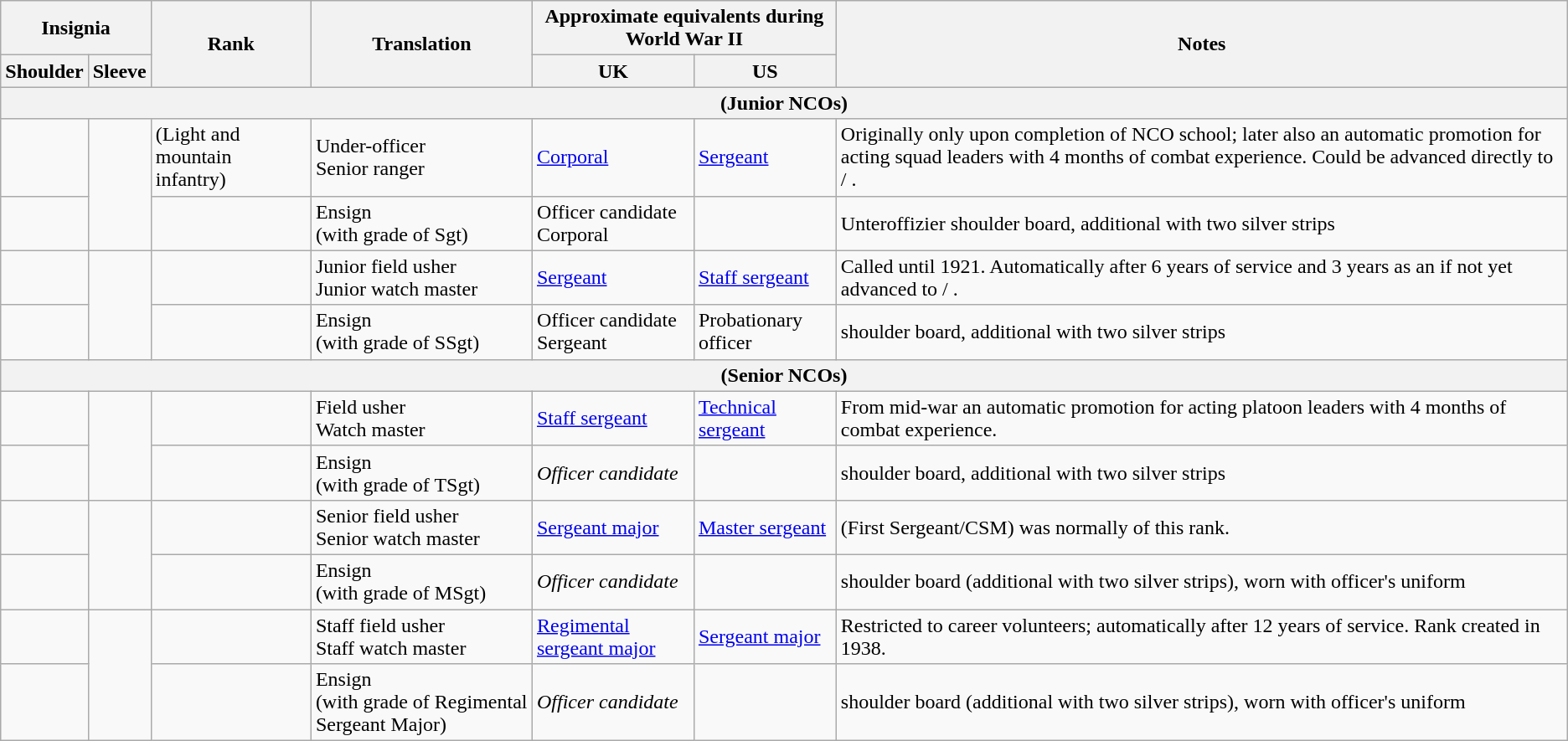<table class="wikitable">
<tr>
<th colspan=2>Insignia</th>
<th rowspan=2>Rank</th>
<th rowspan=2>Translation</th>
<th colspan=2>Approximate equivalents during World War II</th>
<th rowspan=2>Notes</th>
</tr>
<tr>
<th>Shoulder</th>
<th>Sleeve</th>
<th>UK</th>
<th>US</th>
</tr>
<tr style="text-align:center;">
<th colspan=7> (Junior NCOs)</th>
</tr>
<tr>
<td></td>
<td rowspan=2></td>
<td> (Light and mountain infantry)</td>
<td>Under-officer<br>Senior ranger</td>
<td><a href='#'>Corporal</a></td>
<td><a href='#'>Sergeant</a></td>
<td>Originally only upon completion of NCO school; later also an automatic promotion for acting squad leaders with 4 months of combat experience. Could be advanced directly to  / .</td>
</tr>
<tr>
<td></td>
<td><br></td>
<td>Ensign<br>(with grade of Sgt)</td>
<td>Officer candidate Corporal</td>
<td></td>
<td>Unteroffizier shoulder board, additional with two silver strips</td>
</tr>
<tr>
<td></td>
<td rowspan=2></td>
<td><br></td>
<td>Junior field usher<br>Junior watch master</td>
<td><a href='#'>Sergeant</a></td>
<td><a href='#'>Staff sergeant</a></td>
<td>Called  until 1921. Automatically after 6 years of service and 3 years as an  if not yet advanced to  / .</td>
</tr>
<tr>
<td></td>
<td><br></td>
<td>Ensign<br>(with grade of SSgt)</td>
<td>Officer candidate Sergeant</td>
<td>Probationary officer</td>
<td> shoulder board, additional with two silver strips</td>
</tr>
<tr style="text-align:center;">
<th colspan=7> (Senior NCOs)</th>
</tr>
<tr>
<td></td>
<td rowspan=2></td>
<td></td>
<td>Field usher<br>Watch master</td>
<td><a href='#'>Staff sergeant</a></td>
<td><a href='#'>Technical sergeant</a></td>
<td>From mid-war an automatic promotion for acting platoon leaders with 4 months of combat experience.</td>
</tr>
<tr>
<td></td>
<td><br></td>
<td>Ensign<br>(with grade of TSgt)</td>
<td><em>Officer candidate</em></td>
<td></td>
<td> shoulder board, additional with two silver strips</td>
</tr>
<tr>
<td></td>
<td rowspan=2></td>
<td></td>
<td>Senior field usher<br>Senior watch master</td>
<td><a href='#'>Sergeant major</a></td>
<td><a href='#'>Master sergeant</a></td>
<td> (First Sergeant/CSM) was normally of this rank.</td>
</tr>
<tr>
<td></td>
<td><br></td>
<td>Ensign<br>(with grade of MSgt)</td>
<td><em>Officer candidate</em></td>
<td></td>
<td> shoulder board (additional with two silver strips), worn with officer's uniform</td>
</tr>
<tr>
<td></td>
<td rowspan=2></td>
<td></td>
<td>Staff field usher<br>Staff watch master</td>
<td><a href='#'>Regimental sergeant major</a></td>
<td><a href='#'>Sergeant major</a></td>
<td>Restricted to career volunteers; automatically after 12 years of service. Rank created in 1938.</td>
</tr>
<tr>
<td></td>
<td><br></td>
<td>Ensign<br>(with grade of Regimental Sergeant Major)</td>
<td><em>Officer candidate</em></td>
<td></td>
<td> shoulder board (additional with two silver strips), worn with officer's uniform</td>
</tr>
</table>
